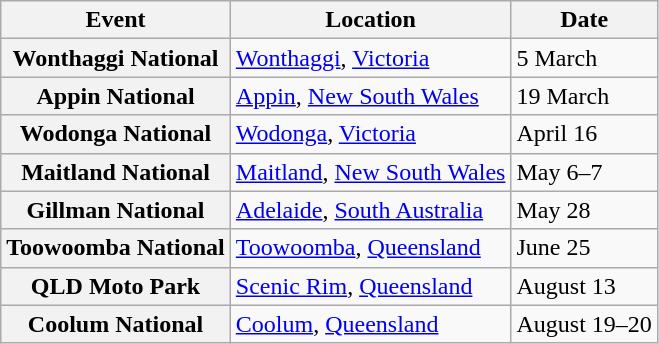<table class=wikitable>
<tr>
<th>Event</th>
<th>Location</th>
<th>Date</th>
</tr>
<tr>
<th> Wonthaggi National</th>
<td><a href='#'>Wonthaggi</a>, <a href='#'>Victoria</a></td>
<td>5 March</td>
</tr>
<tr>
<th> Appin National</th>
<td><a href='#'>Appin</a>, <a href='#'>New South Wales</a></td>
<td>19 March</td>
</tr>
<tr>
<th> Wodonga National</th>
<td><a href='#'>Wodonga</a>, <a href='#'>Victoria</a></td>
<td>April 16</td>
</tr>
<tr>
<th> Maitland National</th>
<td><a href='#'>Maitland</a>, <a href='#'>New South Wales</a></td>
<td>May 6–7</td>
</tr>
<tr>
<th> Gillman National</th>
<td><a href='#'>Adelaide</a>, <a href='#'>South Australia</a></td>
<td>May 28</td>
</tr>
<tr>
<th> Toowoomba National</th>
<td><a href='#'>Toowoomba</a>, <a href='#'>Queensland</a></td>
<td>June 25</td>
</tr>
<tr>
<th> QLD Moto Park</th>
<td><a href='#'>Scenic Rim</a>, <a href='#'>Queensland</a></td>
<td>August 13</td>
</tr>
<tr>
<th> Coolum National</th>
<td><a href='#'>Coolum</a>, <a href='#'>Queensland</a></td>
<td>August 19–20</td>
</tr>
</table>
